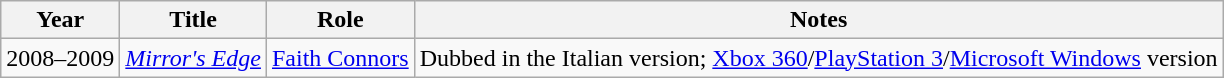<table class="wikitable">
<tr>
<th>Year</th>
<th>Title</th>
<th>Role</th>
<th>Notes</th>
</tr>
<tr>
<td>2008–2009</td>
<td><em><a href='#'>Mirror's Edge</a></em></td>
<td><a href='#'>Faith Connors</a></td>
<td>Dubbed in the Italian version; <a href='#'>Xbox 360</a>/<a href='#'>PlayStation 3</a>/<a href='#'>Microsoft Windows</a> version</td>
</tr>
</table>
